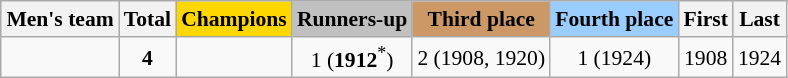<table class="wikitable" style="text-align: center; font-size: 90%; margin-left: 1em;">
<tr>
<th>Men's team</th>
<th>Total</th>
<th style="background-color: gold;">Champions</th>
<th style="background-color: silver;">Runners-up</th>
<th style="background-color: #cc9966;">Third place</th>
<th style="background-color: #9acdff;">Fourth place</th>
<th>First</th>
<th>Last</th>
</tr>
<tr>
<td style="text-align: left;"></td>
<td><strong>4</strong></td>
<td></td>
<td>1 (<strong>1912</strong><sup>*</sup>)</td>
<td>2 (1908, 1920)</td>
<td>1 (1924)</td>
<td>1908</td>
<td>1924</td>
</tr>
</table>
